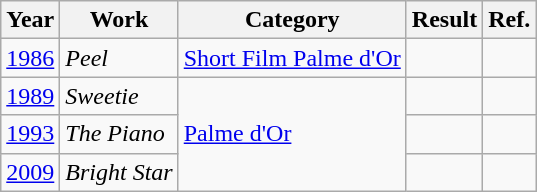<table class="wikitable">
<tr>
<th>Year</th>
<th>Work</th>
<th>Category</th>
<th>Result</th>
<th>Ref.</th>
</tr>
<tr>
<td rowspan="1"><a href='#'>1986</a></td>
<td rowspan="1"><em>Peel</em></td>
<td><a href='#'>Short Film Palme d'Or</a></td>
<td></td>
<td rowspan="1"></td>
</tr>
<tr>
<td rowspan="1"><a href='#'>1989</a></td>
<td rowspan="1"><em>Sweetie</em></td>
<td rowspan="3"><a href='#'>Palme d'Or</a></td>
<td></td>
<td rowspan="1"></td>
</tr>
<tr>
<td rowspan="1"><a href='#'>1993</a></td>
<td rowspan="1"><em>The Piano</em></td>
<td></td>
<td rowspan="1"></td>
</tr>
<tr>
<td rowspan="1"><a href='#'>2009</a></td>
<td rowspan="1"><em>Bright Star</em></td>
<td></td>
<td rowspan="1"></td>
</tr>
</table>
